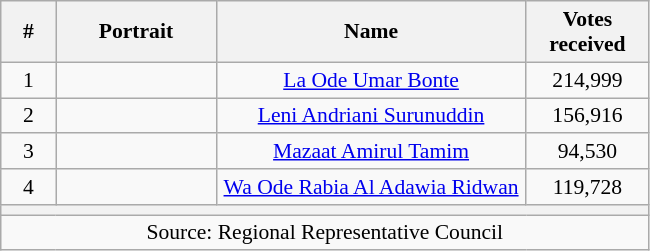<table class="wikitable sortable" style="text-align:center; font-size: 0.9em;">
<tr>
<th width="30">#</th>
<th width="100">Portrait</th>
<th width="200">Name</th>
<th width="75">Votes received</th>
</tr>
<tr>
<td>1</td>
<td></td>
<td><a href='#'>La Ode Umar Bonte</a></td>
<td>214,999</td>
</tr>
<tr>
<td>2</td>
<td></td>
<td><a href='#'>Leni Andriani Surunuddin</a></td>
<td>156,916</td>
</tr>
<tr>
<td>3</td>
<td></td>
<td><a href='#'>Mazaat Amirul Tamim</a></td>
<td>94,530</td>
</tr>
<tr>
<td>4</td>
<td></td>
<td><a href='#'>Wa Ode Rabia Al Adawia Ridwan</a></td>
<td>119,728</td>
</tr>
<tr>
<th colspan="8"></th>
</tr>
<tr>
<td colspan="8">Source: Regional Representative Council</td>
</tr>
</table>
